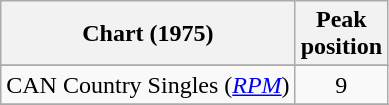<table class="wikitable sortable">
<tr>
<th>Chart (1975)</th>
<th>Peak<br>position</th>
</tr>
<tr>
</tr>
<tr>
<td>CAN Country Singles (<em><a href='#'>RPM</a></em>)</td>
<td align="center">9</td>
</tr>
<tr>
</tr>
</table>
